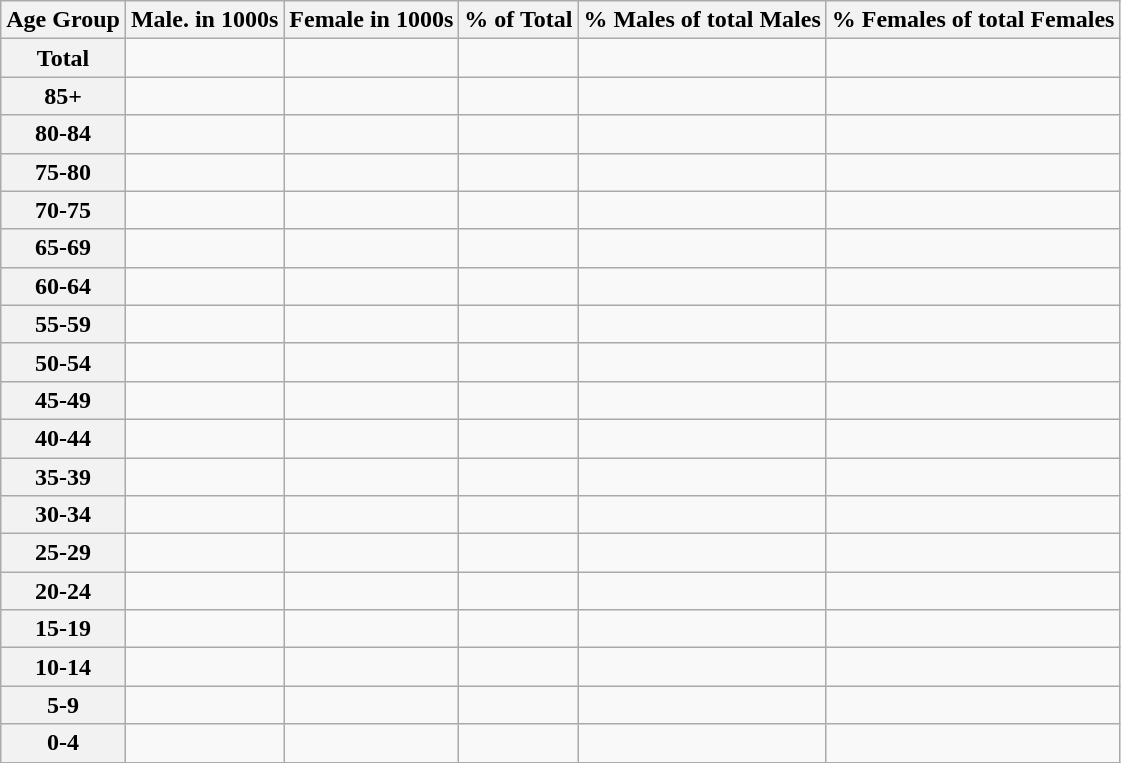<table class="wikitable sortable style="text-align: center;">
<tr>
<th>Age Group</th>
<th>Male. in 1000s</th>
<th>Female  in 1000s</th>
<th>% of Total</th>
<th>% Males of total Males</th>
<th>% Females of total Females</th>
</tr>
<tr>
<th>Total</th>
<td></td>
<td></td>
<td></td>
<td></td>
<td></td>
</tr>
<tr>
<th>85+</th>
<td></td>
<td></td>
<td></td>
<td></td>
<td></td>
</tr>
<tr>
<th>80-84</th>
<td></td>
<td></td>
<td></td>
<td></td>
<td></td>
</tr>
<tr>
<th>75-80</th>
<td></td>
<td></td>
<td></td>
<td></td>
<td></td>
</tr>
<tr>
<th>70-75</th>
<td></td>
<td></td>
<td></td>
<td></td>
<td></td>
</tr>
<tr>
<th>65-69</th>
<td></td>
<td></td>
<td></td>
<td></td>
<td></td>
</tr>
<tr>
<th>60-64</th>
<td></td>
<td></td>
<td></td>
<td></td>
<td></td>
</tr>
<tr>
<th>55-59</th>
<td></td>
<td></td>
<td></td>
<td></td>
<td></td>
</tr>
<tr>
<th>50-54</th>
<td></td>
<td></td>
<td></td>
<td></td>
<td></td>
</tr>
<tr>
<th>45-49</th>
<td></td>
<td></td>
<td></td>
<td></td>
<td></td>
</tr>
<tr>
<th>40-44</th>
<td></td>
<td></td>
<td></td>
<td></td>
<td></td>
</tr>
<tr>
<th>35-39</th>
<td></td>
<td></td>
<td></td>
<td></td>
<td></td>
</tr>
<tr>
<th>30-34</th>
<td></td>
<td></td>
<td></td>
<td></td>
<td></td>
</tr>
<tr>
<th>25-29</th>
<td></td>
<td></td>
<td></td>
<td></td>
<td></td>
</tr>
<tr>
<th>20-24</th>
<td></td>
<td></td>
<td></td>
<td></td>
<td></td>
</tr>
<tr>
<th>15-19</th>
<td></td>
<td></td>
<td></td>
<td></td>
<td></td>
</tr>
<tr>
<th>10-14</th>
<td></td>
<td></td>
<td></td>
<td></td>
<td></td>
</tr>
<tr>
<th>5-9</th>
<td></td>
<td></td>
<td></td>
<td></td>
<td></td>
</tr>
<tr>
<th>0-4</th>
<td></td>
<td></td>
<td></td>
<td></td>
<td></td>
</tr>
</table>
